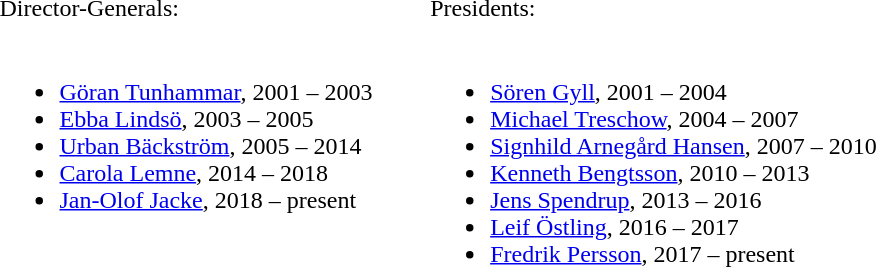<table style="width: 50%;">
<tr>
<td>Director-Generals:</td>
<td>Presidents:</td>
</tr>
<tr valign="top">
<td><br><ul><li><a href='#'>Göran Tunhammar</a>, 2001 – 2003</li><li><a href='#'>Ebba Lindsö</a>, 2003 – 2005</li><li><a href='#'>Urban Bäckström</a>, 2005 – 2014</li><li><a href='#'>Carola Lemne</a>, 2014 – 2018</li><li><a href='#'>Jan-Olof Jacke</a>, 2018 – present</li></ul></td>
<td><br><ul><li><a href='#'>Sören Gyll</a>, 2001 – 2004</li><li><a href='#'>Michael Treschow</a>, 2004 – 2007</li><li><a href='#'>Signhild Arnegård Hansen</a>, 2007 – 2010</li><li><a href='#'>Kenneth Bengtsson</a>, 2010 – 2013</li><li><a href='#'>Jens Spendrup</a>, 2013 – 2016</li><li><a href='#'>Leif Östling</a>, 2016 – 2017</li><li><a href='#'>Fredrik Persson</a>, 2017 – present</li></ul></td>
</tr>
</table>
